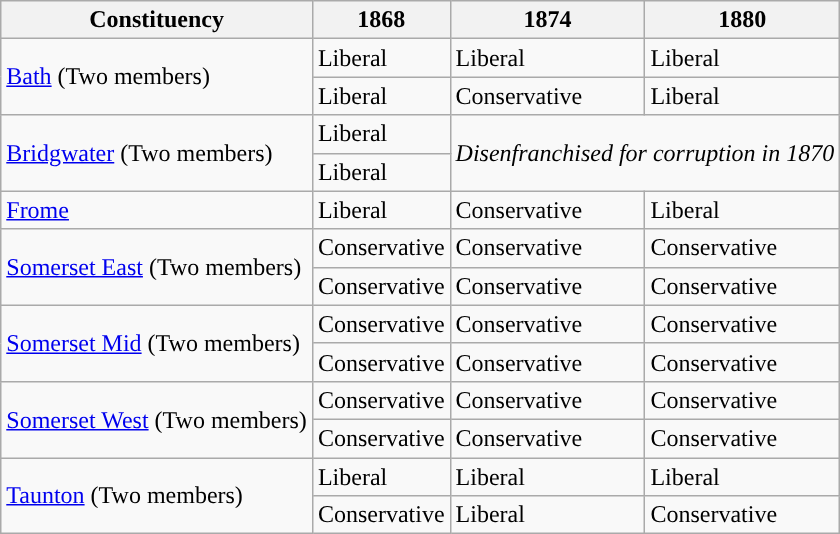<table class="wikitable">
<tr>
<th>Constituency</th>
<th>1868</th>
<th>1874</th>
<th>1880</th>
</tr>
<tr>
<td rowspan="2"><a href='#'>Bath</a> (Two members)</td>
<td>Liberal</td>
<td>Liberal</td>
<td>Liberal</td>
</tr>
<tr>
<td>Liberal</td>
<td>Conservative</td>
<td>Liberal</td>
</tr>
<tr>
<td rowspan="2"><a href='#'>Bridgwater</a> (Two members)</td>
<td>Liberal</td>
<td colspan="2" rowspan="2"><em>Disenfranchised for corruption in 1870</em></td>
</tr>
<tr>
<td>Liberal</td>
</tr>
<tr>
<td><a href='#'>Frome</a></td>
<td>Liberal</td>
<td>Conservative</td>
<td>Liberal</td>
</tr>
<tr>
<td rowspan="2"><a href='#'>Somerset East</a> (Two members)</td>
<td>Conservative</td>
<td>Conservative</td>
<td>Conservative</td>
</tr>
<tr>
<td>Conservative</td>
<td>Conservative</td>
<td>Conservative</td>
</tr>
<tr>
<td rowspan="2"><a href='#'>Somerset Mid</a> (Two members)</td>
<td>Conservative</td>
<td>Conservative</td>
<td>Conservative</td>
</tr>
<tr>
<td>Conservative</td>
<td>Conservative</td>
<td>Conservative</td>
</tr>
<tr>
<td rowspan="2"><a href='#'>Somerset West</a> (Two members)</td>
<td>Conservative</td>
<td>Conservative</td>
<td>Conservative</td>
</tr>
<tr>
<td>Conservative</td>
<td>Conservative</td>
<td>Conservative</td>
</tr>
<tr>
<td rowspan="2"><a href='#'>Taunton</a> (Two members)</td>
<td>Liberal</td>
<td>Liberal</td>
<td>Liberal</td>
</tr>
<tr>
<td>Conservative</td>
<td>Liberal</td>
<td>Conservative</td>
</tr>
</table>
